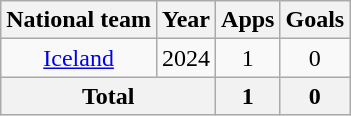<table class="wikitable" style="text-align: center;">
<tr>
<th>National team</th>
<th>Year</th>
<th>Apps</th>
<th>Goals</th>
</tr>
<tr>
<td><a href='#'>Iceland</a></td>
<td>2024</td>
<td>1</td>
<td>0</td>
</tr>
<tr>
<th colspan="2">Total</th>
<th>1</th>
<th>0</th>
</tr>
</table>
